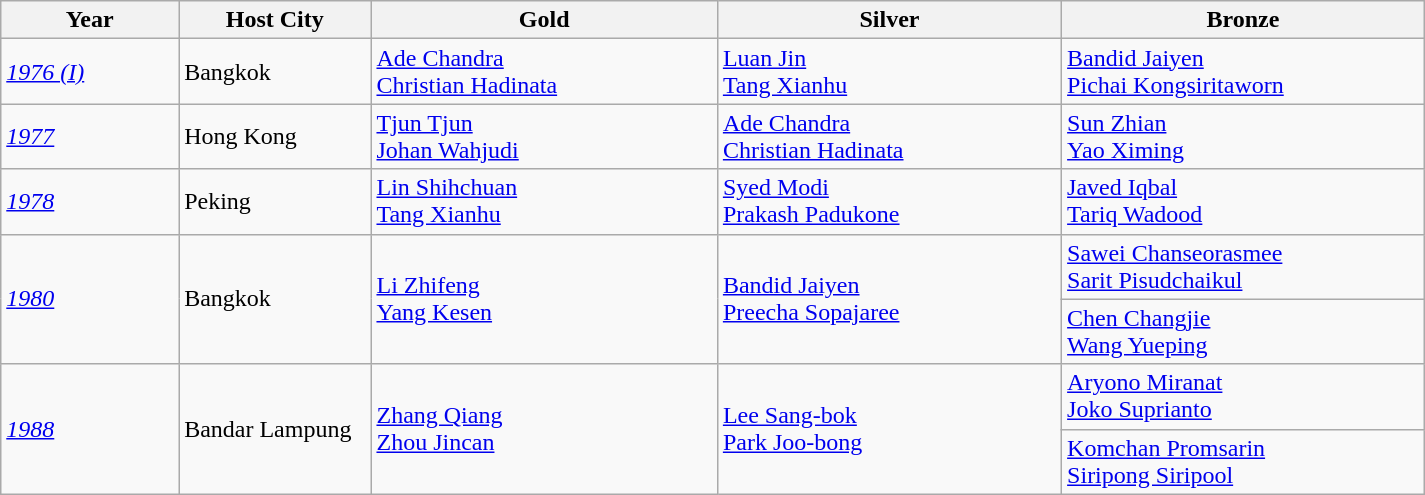<table class="wikitable" style="text-align: left; width: 950px;">
<tr>
<th width="150">Year</th>
<th width="150">Host City</th>
<th width="300">Gold</th>
<th width="300">Silver</th>
<th width="300">Bronze</th>
</tr>
<tr>
<td><a href='#'><em>1976 (I)</em></a></td>
<td>Bangkok</td>
<td> <a href='#'>Ade Chandra</a><br> <a href='#'>Christian Hadinata</a></td>
<td> <a href='#'>Luan Jin</a><br> <a href='#'>Tang Xianhu</a></td>
<td> <a href='#'>Bandid Jaiyen</a><br> <a href='#'>Pichai Kongsiritaworn</a></td>
</tr>
<tr>
<td><a href='#'><em>1977</em></a></td>
<td>Hong Kong</td>
<td> <a href='#'>Tjun Tjun</a><br> <a href='#'>Johan Wahjudi</a></td>
<td> <a href='#'>Ade Chandra</a><br> <a href='#'>Christian Hadinata</a></td>
<td> <a href='#'>Sun Zhian</a><br> <a href='#'>Yao Ximing</a></td>
</tr>
<tr>
<td><a href='#'><em>1978</em></a></td>
<td>Peking</td>
<td> <a href='#'>Lin Shihchuan</a><br> <a href='#'>Tang Xianhu</a></td>
<td> <a href='#'>Syed Modi</a><br> <a href='#'>Prakash Padukone</a></td>
<td> <a href='#'>Javed Iqbal</a><br> <a href='#'>Tariq Wadood</a></td>
</tr>
<tr>
<td rowspan=2><a href='#'><em>1980</em></a></td>
<td rowspan=2>Bangkok</td>
<td rowspan=2> <a href='#'>Li Zhifeng</a><br> <a href='#'>Yang Kesen</a></td>
<td rowspan=2> <a href='#'>Bandid Jaiyen</a><br> <a href='#'>Preecha Sopajaree</a></td>
<td> <a href='#'>Sawei Chanseorasmee</a><br> <a href='#'>Sarit Pisudchaikul</a></td>
</tr>
<tr>
<td> <a href='#'>Chen Changjie</a><br> <a href='#'>Wang Yueping</a></td>
</tr>
<tr>
<td rowspan=2><a href='#'><em>1988</em></a></td>
<td rowspan=2>Bandar Lampung</td>
<td rowspan=2> <a href='#'>Zhang Qiang</a><br> <a href='#'>Zhou Jincan</a></td>
<td rowspan=2> <a href='#'>Lee Sang-bok</a><br> <a href='#'>Park Joo-bong</a></td>
<td> <a href='#'>Aryono Miranat</a><br> <a href='#'>Joko Suprianto</a></td>
</tr>
<tr>
<td> <a href='#'>Komchan Promsarin</a><br> <a href='#'>Siripong Siripool</a></td>
</tr>
</table>
